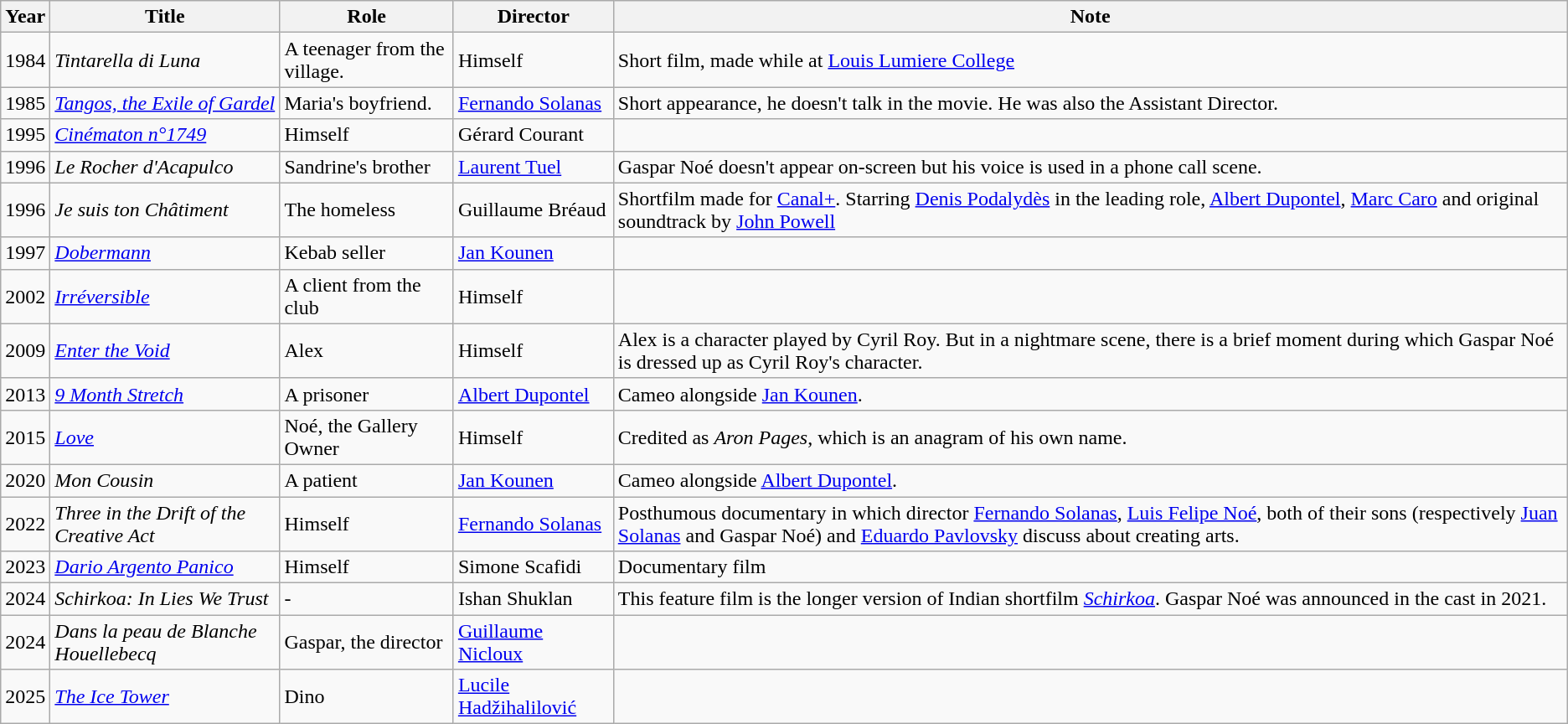<table class="wikitable">
<tr>
<th>Year</th>
<th>Title</th>
<th>Role</th>
<th>Director</th>
<th>Note</th>
</tr>
<tr>
<td>1984</td>
<td><em>Tintarella di Luna</em></td>
<td>A teenager from the village.</td>
<td>Himself</td>
<td>Short film, made while at <a href='#'>Louis Lumiere College</a></td>
</tr>
<tr>
<td>1985</td>
<td><em><a href='#'>Tangos, the Exile of Gardel</a></em></td>
<td>Maria's boyfriend.</td>
<td><a href='#'>Fernando Solanas</a></td>
<td>Short appearance, he doesn't talk in the movie. He was also the Assistant Director.</td>
</tr>
<tr>
<td>1995</td>
<td><a href='#'><em>Cinématon n°1749</em></a></td>
<td>Himself</td>
<td>Gérard Courant</td>
<td></td>
</tr>
<tr>
<td>1996</td>
<td><em>Le Rocher d'Acapulco</em></td>
<td>Sandrine's brother</td>
<td><a href='#'>Laurent Tuel</a></td>
<td>Gaspar Noé doesn't appear on-screen but his voice is used in a phone call scene.</td>
</tr>
<tr>
<td>1996</td>
<td><em>Je suis ton Châtiment</em></td>
<td>The homeless</td>
<td>Guillaume Bréaud</td>
<td>Shortfilm made for <a href='#'>Canal+</a>. Starring <a href='#'>Denis Podalydès</a> in the leading role, <a href='#'>Albert Dupontel</a>, <a href='#'>Marc Caro</a> and original soundtrack by <a href='#'>John Powell</a></td>
</tr>
<tr>
<td>1997</td>
<td><a href='#'><em>Dobermann</em></a></td>
<td>Kebab seller</td>
<td><a href='#'>Jan Kounen</a></td>
<td></td>
</tr>
<tr>
<td>2002</td>
<td><em><a href='#'>Irréversible</a></em></td>
<td>A client from the club</td>
<td>Himself</td>
<td></td>
</tr>
<tr>
<td>2009</td>
<td><em><a href='#'>Enter the Void</a></em></td>
<td>Alex</td>
<td>Himself</td>
<td>Alex is a character played by Cyril Roy. But in a nightmare scene, there is a brief moment during which Gaspar Noé is dressed up as Cyril Roy's character.</td>
</tr>
<tr>
<td>2013</td>
<td><em><a href='#'>9 Month Stretch</a></em></td>
<td>A prisoner</td>
<td><a href='#'>Albert Dupontel</a></td>
<td>Cameo alongside <a href='#'>Jan Kounen</a>.</td>
</tr>
<tr>
<td>2015</td>
<td><a href='#'><em>Love</em></a></td>
<td>Noé, the Gallery Owner</td>
<td>Himself</td>
<td>Credited as <em>Aron Pages</em>, which is an anagram of his own name.</td>
</tr>
<tr>
<td>2020</td>
<td><em>Mon Cousin</em></td>
<td>A patient</td>
<td><a href='#'>Jan Kounen</a></td>
<td>Cameo alongside <a href='#'>Albert Dupontel</a>.</td>
</tr>
<tr>
<td>2022</td>
<td><em>Three in the Drift of the Creative Act</em></td>
<td>Himself</td>
<td><a href='#'>Fernando Solanas</a></td>
<td>Posthumous documentary in which director <a href='#'>Fernando Solanas</a>, <a href='#'>Luis Felipe Noé</a>, both of their sons (respectively <a href='#'>Juan Solanas</a> and Gaspar Noé) and <a href='#'>Eduardo Pavlovsky</a> discuss about creating arts.</td>
</tr>
<tr>
<td>2023</td>
<td><em><a href='#'>Dario Argento Panico</a></em></td>
<td>Himself</td>
<td>Simone Scafidi</td>
<td>Documentary film</td>
</tr>
<tr>
<td>2024</td>
<td><em>Schirkoa: In Lies We Trust</em></td>
<td>-</td>
<td>Ishan Shuklan</td>
<td>This feature film is the longer version of Indian shortfilm <em><a href='#'>Schirkoa</a></em>. Gaspar Noé was announced in the cast in 2021.</td>
</tr>
<tr>
<td>2024</td>
<td><em>Dans la peau de Blanche Houellebecq</em></td>
<td>Gaspar, the director</td>
<td><a href='#'>Guillaume Nicloux</a></td>
<td></td>
</tr>
<tr>
<td>2025</td>
<td><em><a href='#'>The Ice Tower</a></em></td>
<td>Dino</td>
<td><a href='#'>Lucile Hadžihalilović</a></td>
<td></td>
</tr>
</table>
